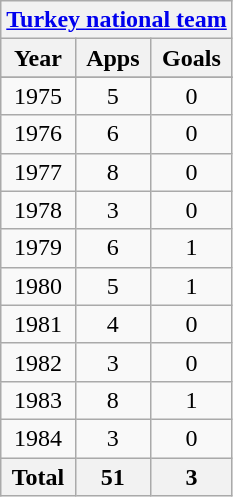<table class="wikitable" style="text-align:center">
<tr>
<th colspan=3><a href='#'>Turkey national team</a></th>
</tr>
<tr>
<th>Year</th>
<th>Apps</th>
<th>Goals</th>
</tr>
<tr>
</tr>
<tr>
<td>1975</td>
<td>5</td>
<td>0</td>
</tr>
<tr>
<td>1976</td>
<td>6</td>
<td>0</td>
</tr>
<tr>
<td>1977</td>
<td>8</td>
<td>0</td>
</tr>
<tr>
<td>1978</td>
<td>3</td>
<td>0</td>
</tr>
<tr>
<td>1979</td>
<td>6</td>
<td>1</td>
</tr>
<tr>
<td>1980</td>
<td>5</td>
<td>1</td>
</tr>
<tr>
<td>1981</td>
<td>4</td>
<td>0</td>
</tr>
<tr>
<td>1982</td>
<td>3</td>
<td>0</td>
</tr>
<tr>
<td>1983</td>
<td>8</td>
<td>1</td>
</tr>
<tr>
<td>1984</td>
<td>3</td>
<td>0</td>
</tr>
<tr>
<th>Total</th>
<th>51</th>
<th>3</th>
</tr>
</table>
